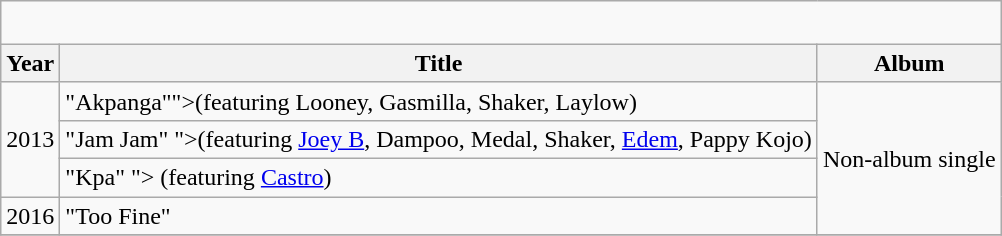<table class="wikitable sortable">
<tr>
<td colspan="3" style="font-size:110%"><br></td>
</tr>
<tr>
<th>Year</th>
<th>Title</th>
<th>Album</th>
</tr>
<tr>
<td rowspan="3">2013</td>
<td>"Akpanga"<span>">(featuring Looney, Gasmilla, Shaker, Laylow)</span></td>
<td rowspan="4">Non-album single</td>
</tr>
<tr>
<td>"Jam Jam" <span>">(featuring <a href='#'>Joey B</a>, Dampoo, Medal, Shaker, <a href='#'>Edem</a>, Pappy Kojo)</span></td>
</tr>
<tr>
<td>"Kpa" <span>"> (featuring <a href='#'>Castro</a>)</span></td>
</tr>
<tr>
<td>2016</td>
<td>"Too Fine"</td>
</tr>
<tr>
</tr>
</table>
